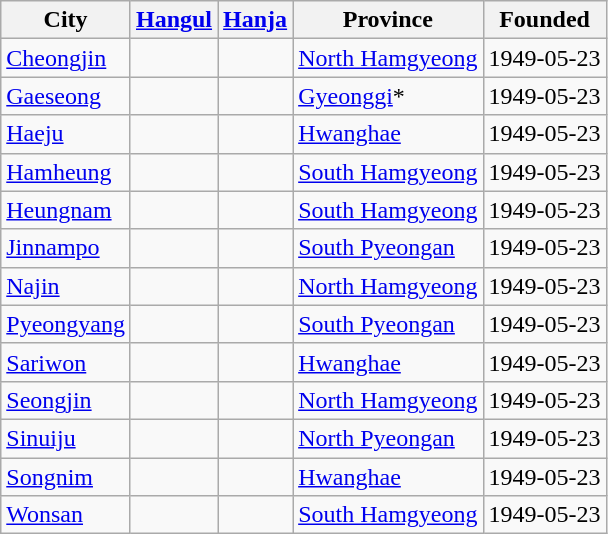<table class="wikitable sortable" style="text-align:right;">
<tr>
<th>City</th>
<th><a href='#'>Hangul</a></th>
<th><a href='#'>Hanja</a></th>
<th>Province</th>
<th>Founded</th>
</tr>
<tr>
<td align="left"><a href='#'>Cheongjin</a></td>
<td align="left"><span></span></td>
<td align="left"><span></span></td>
<td align="left"><a href='#'>North Hamgyeong</a></td>
<td>1949-05-23</td>
</tr>
<tr>
<td align="left"><a href='#'>Gaeseong</a></td>
<td align="left"><span></span></td>
<td align="left"><span></span></td>
<td align="left"><a href='#'>Gyeonggi</a>*</td>
<td>1949-05-23</td>
</tr>
<tr>
<td align="left"><a href='#'>Haeju</a></td>
<td align="left"><span></span></td>
<td align="left"><span></span></td>
<td align="left"><a href='#'>Hwanghae</a></td>
<td>1949-05-23</td>
</tr>
<tr>
<td align="left"><a href='#'>Hamheung</a></td>
<td align="left"><span></span></td>
<td align="left"><span></span></td>
<td align="left"><a href='#'>South Hamgyeong</a></td>
<td>1949-05-23</td>
</tr>
<tr>
<td align="left"><a href='#'>Heungnam</a></td>
<td align="left"><span></span></td>
<td align="left"><span></span></td>
<td align="left"><a href='#'>South Hamgyeong</a></td>
<td>1949-05-23</td>
</tr>
<tr>
<td align="left"><a href='#'>Jinnampo</a></td>
<td align="left"><span></span></td>
<td align="left"><span></span></td>
<td align="left"><a href='#'>South Pyeongan</a></td>
<td>1949-05-23</td>
</tr>
<tr>
<td align="left"><a href='#'>Najin</a></td>
<td align="left"><span></span></td>
<td align="left"><span></span></td>
<td align="left"><a href='#'>North Hamgyeong</a></td>
<td>1949-05-23</td>
</tr>
<tr>
<td align="left"><a href='#'>Pyeongyang</a></td>
<td align="left"><span></span></td>
<td align="left"><span></span></td>
<td align="left"><a href='#'>South Pyeongan</a></td>
<td>1949-05-23</td>
</tr>
<tr>
<td align="left"><a href='#'>Sariwon</a></td>
<td align="left"><span></span></td>
<td align="left"><span></span></td>
<td align="left"><a href='#'>Hwanghae</a></td>
<td>1949-05-23</td>
</tr>
<tr>
<td align="left"><a href='#'>Seongjin</a></td>
<td align="left"><span></span></td>
<td align="left"><span></span></td>
<td align="left"><a href='#'>North Hamgyeong</a></td>
<td>1949-05-23</td>
</tr>
<tr>
<td align="left"><a href='#'>Sinuiju</a></td>
<td align="left"><span></span></td>
<td align="left"><span></span></td>
<td align="left"><a href='#'>North Pyeongan</a></td>
<td>1949-05-23</td>
</tr>
<tr>
<td align="left"><a href='#'>Songnim</a></td>
<td align="left"><span></span></td>
<td align="left"><span></span></td>
<td align="left"><a href='#'>Hwanghae</a></td>
<td>1949-05-23</td>
</tr>
<tr>
<td align="left"><a href='#'>Wonsan</a></td>
<td align="left"><span></span></td>
<td align="left"><span></span></td>
<td align="left"><a href='#'>South Hamgyeong</a></td>
<td>1949-05-23</td>
</tr>
</table>
